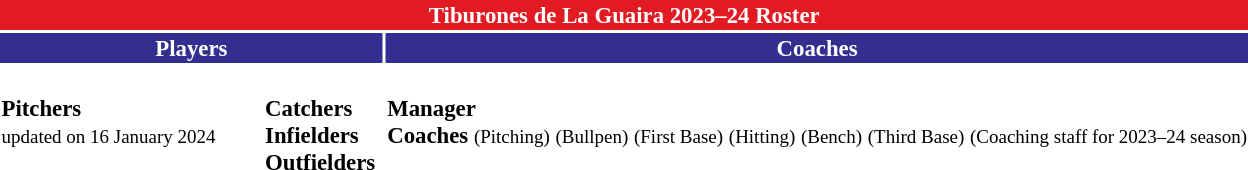<table class="toccolours" style="font-size: 95%;">
<tr>
<th colspan="10" style="background-color:#E21A22; color:#FFFFFF; text-align:center;">Tiburones de La Guaira 2023–24 Roster</th>
</tr>
<tr>
<th colspan="4" style="background-color:#322F91; color:#FFFFFF">Players</th>
<th colspan="1" style="background-color:#322F91; color:#FFFFFF">Coaches</th>
</tr>
<tr>
<td style="vertical-align:top;text-align:left;"><br><strong>Pitchers</strong>

















<br><small><span></span> updated on 16 January 2024</small></td>
<td width="25px"></td>
<td style="vertical-align:top;text-align:left;"><br><strong>Catchers</strong>



<br><strong>Infielders</strong>






<br><strong>Outfielders</strong>





</td>
<td style="vertical-align:top;text-align:left;"></td>
<td style="vertical-align:top;text-align:left;"><br><strong>Manager</strong>
<br><strong>Coaches</strong>
 <small>(Pitching)</small>
 <small>(Bullpen)</small>
 <small>(First Base)</small>
 <small>(Hitting)</small>
 <small>(Bench)</small>
 <small>(Third Base)</small>
<small>(Coaching staff for 2023–24 season)</small></td>
</tr>
</table>
